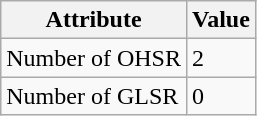<table class="wikitable">
<tr>
<th>Attribute</th>
<th>Value</th>
</tr>
<tr>
<td>Number of OHSR</td>
<td>2</td>
</tr>
<tr>
<td>Number of GLSR</td>
<td>0</td>
</tr>
</table>
